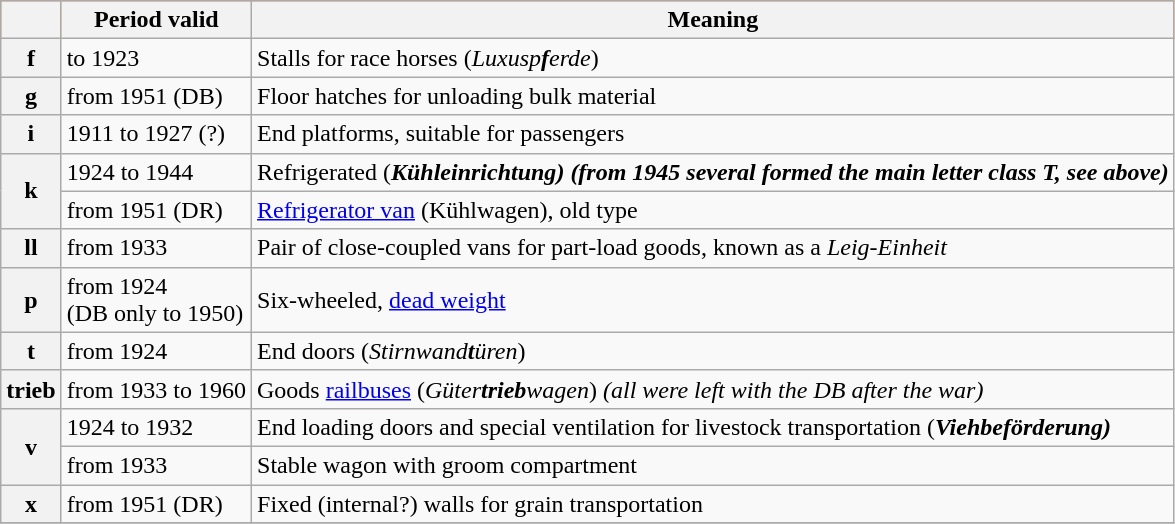<table class="wikitable">
<tr style="background:#FF7F24">
<th></th>
<th>Period valid</th>
<th>Meaning</th>
</tr>
<tr ---->
<th>f</th>
<td>to 1923</td>
<td>Stalls for race horses (<em>Luxusp<strong>f</strong>erde</em>)</td>
</tr>
<tr ---->
<th>g</th>
<td>from 1951 (DB)</td>
<td>Floor hatches for unloading bulk material</td>
</tr>
<tr ---->
<th>i</th>
<td>1911 to 1927 (?)</td>
<td>End platforms, suitable for passengers</td>
</tr>
<tr ---->
<th rowspan="2">k</th>
<td>1924 to 1944</td>
<td>Refrigerated (<strong><em>K<strong>ühleinrichtung<em>) (from 1945 several formed the main letter class </strong>T<strong>, see above)</td>
</tr>
<tr ---->
<td>from 1951 (DR)</td>
<td><a href='#'>Refrigerator van</a> (</em></strong>K</strong>ühlwagen</em>), old type</td>
</tr>
<tr ---->
<th>ll</th>
<td>from 1933</td>
<td>Pair of close-coupled vans for part-load goods, known as a <em>Leig-Einheit</em></td>
</tr>
<tr ---->
<th>p</th>
<td>from 1924<br>(DB only to 1950)</td>
<td>Six-wheeled, <a href='#'>dead weight</a> </td>
</tr>
<tr ---->
<th>t</th>
<td>from 1924</td>
<td>End doors (<em>Stirnwand<strong>t</strong>üren</em>)</td>
</tr>
<tr ---->
<th>trieb</th>
<td>from 1933 to 1960</td>
<td>Goods <a href='#'>railbuses</a> (<em>Güter<strong>trieb</strong>wagen</em>) <em>(all were left with the DB after the war)</em></td>
</tr>
<tr ---->
<th rowspan="2">v</th>
<td>1924 to 1932</td>
<td>End loading doors and special ventilation for livestock transportation (<strong><em>V<strong>iehbeförderung<em>)</td>
</tr>
<tr ---->
<td>from 1933</td>
<td>Stable wagon with groom compartment</td>
</tr>
<tr ---->
<th>x</th>
<td>from 1951 (DR)</td>
<td>Fixed (internal?) walls for grain transportation</td>
</tr>
<tr ---->
</tr>
</table>
